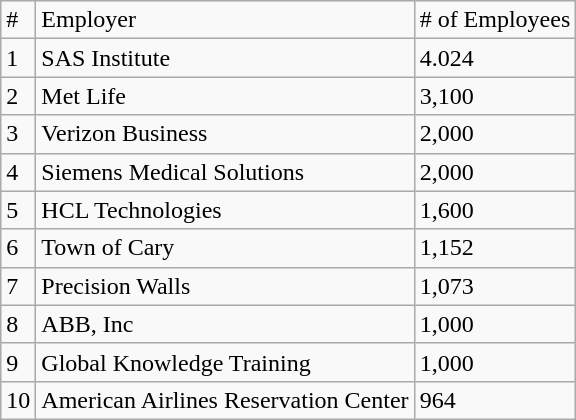<table class="wikitable">
<tr>
<td>#</td>
<td>Employer</td>
<td># of Employees</td>
</tr>
<tr>
<td>1</td>
<td>SAS Institute</td>
<td>4.024</td>
</tr>
<tr>
<td>2</td>
<td>Met Life</td>
<td>3,100</td>
</tr>
<tr>
<td>3</td>
<td>Verizon Business</td>
<td>2,000</td>
</tr>
<tr>
<td>4</td>
<td>Siemens Medical Solutions</td>
<td>2,000</td>
</tr>
<tr>
<td>5</td>
<td>HCL Technologies</td>
<td>1,600</td>
</tr>
<tr>
<td>6</td>
<td>Town of Cary</td>
<td>1,152</td>
</tr>
<tr>
<td>7</td>
<td>Precision Walls</td>
<td>1,073</td>
</tr>
<tr>
<td>8</td>
<td>ABB, Inc</td>
<td>1,000</td>
</tr>
<tr>
<td>9</td>
<td>Global Knowledge Training</td>
<td>1,000</td>
</tr>
<tr>
<td>10</td>
<td>American Airlines Reservation Center</td>
<td>964</td>
</tr>
</table>
